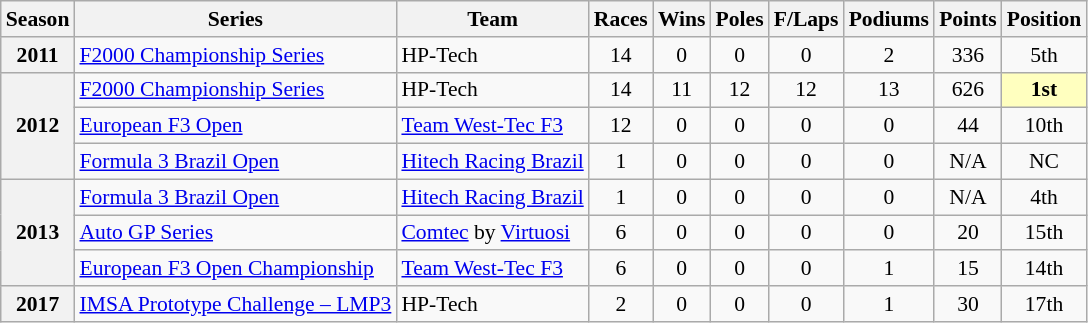<table class="wikitable" style="font-size: 90%; text-align:center">
<tr>
<th>Season</th>
<th>Series</th>
<th>Team</th>
<th>Races</th>
<th>Wins</th>
<th>Poles</th>
<th>F/Laps</th>
<th>Podiums</th>
<th>Points</th>
<th>Position</th>
</tr>
<tr>
<th>2011</th>
<td align=left><a href='#'>F2000 Championship Series</a></td>
<td align=left>HP-Tech</td>
<td>14</td>
<td>0</td>
<td>0</td>
<td>0</td>
<td>2</td>
<td>336</td>
<td>5th</td>
</tr>
<tr>
<th rowspan=3>2012</th>
<td align=left><a href='#'>F2000 Championship Series</a></td>
<td align=left>HP-Tech</td>
<td>14</td>
<td>11</td>
<td>12</td>
<td>12</td>
<td>13</td>
<td>626</td>
<td style="background:#FFFFBF;"><strong>1st</strong></td>
</tr>
<tr>
<td align=left><a href='#'>European F3 Open</a></td>
<td align=left><a href='#'>Team West-Tec F3</a></td>
<td>12</td>
<td>0</td>
<td>0</td>
<td>0</td>
<td>0</td>
<td>44</td>
<td>10th</td>
</tr>
<tr>
<td align=left><a href='#'>Formula 3 Brazil Open</a></td>
<td align=left><a href='#'>Hitech Racing Brazil</a></td>
<td>1</td>
<td>0</td>
<td>0</td>
<td>0</td>
<td>0</td>
<td>N/A</td>
<td>NC</td>
</tr>
<tr>
<th rowspan="3">2013</th>
<td align=left><a href='#'>Formula 3 Brazil Open</a></td>
<td align=left><a href='#'>Hitech Racing Brazil</a></td>
<td>1</td>
<td>0</td>
<td>0</td>
<td>0</td>
<td>0</td>
<td>N/A</td>
<td>4th</td>
</tr>
<tr>
<td align=left><a href='#'>Auto GP Series</a></td>
<td align=left><a href='#'>Comtec</a> by <a href='#'>Virtuosi</a></td>
<td>6</td>
<td>0</td>
<td>0</td>
<td>0</td>
<td>0</td>
<td>20</td>
<td>15th</td>
</tr>
<tr>
<td align=left><a href='#'>European F3 Open Championship</a></td>
<td align=left><a href='#'>Team West-Tec F3</a></td>
<td>6</td>
<td>0</td>
<td>0</td>
<td>0</td>
<td>1</td>
<td>15</td>
<td>14th</td>
</tr>
<tr>
<th>2017</th>
<td align=left><a href='#'>IMSA Prototype Challenge – LMP3</a></td>
<td align=left>HP-Tech</td>
<td>2</td>
<td>0</td>
<td>0</td>
<td>0</td>
<td>1</td>
<td>30</td>
<td>17th</td>
</tr>
</table>
